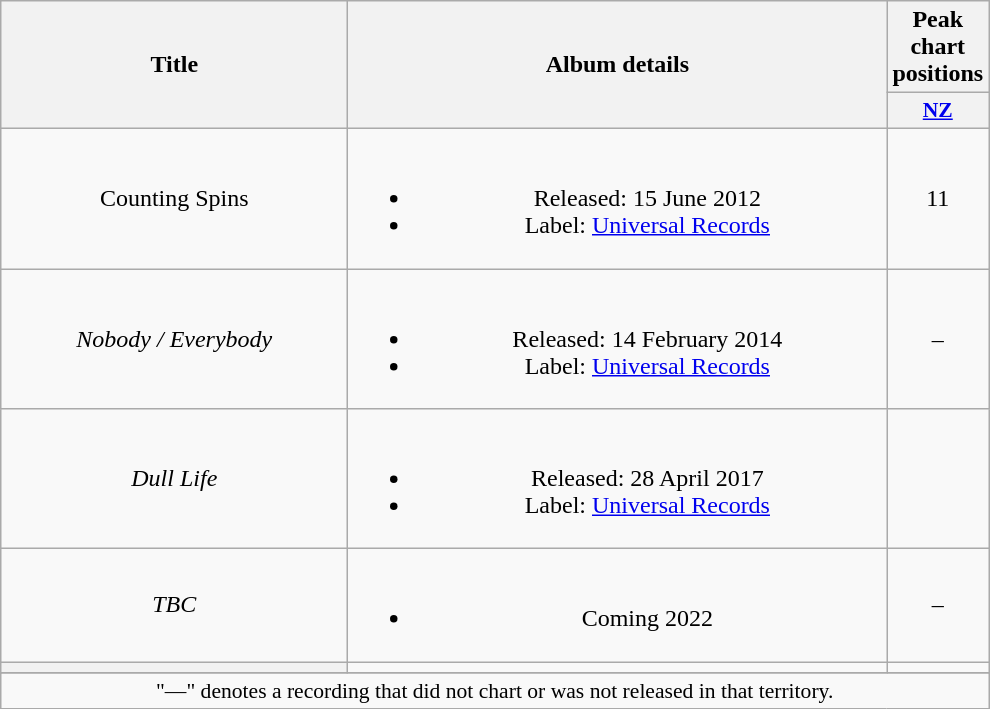<table class="wikitable plainrowheaders" style="text-align:center;" border="1">
<tr>
<th scope="col" rowspan="2" style="width:14em;">Title</th>
<th scope="col" rowspan="2" style="width:22em;">Album details</th>
<th scope="col">Peak chart positions</th>
</tr>
<tr>
<th scope="col" style="width:4em;font-size:90%;"><a href='#'>NZ</a><br></th>
</tr>
<tr>
<td scope="row">Counting Spins</td>
<td><br><ul><li>Released: 15 June 2012</li><li>Label: <a href='#'>Universal Records</a></li></ul></td>
<td>11</td>
</tr>
<tr>
<td scope="row"><em>Nobody / Everybody</em></td>
<td><br><ul><li>Released: 14 February 2014</li><li>Label: <a href='#'>Universal Records</a></li></ul></td>
<td>–</td>
</tr>
<tr>
<td><em>Dull Life</em></td>
<td><br><ul><li>Released: 28 April 2017</li><li>Label: <a href='#'>Universal Records</a></li></ul></td>
<td></td>
</tr>
<tr>
<td scope="row"><em>TBC</em></td>
<td><br><ul><li>Coming 2022</li></ul></td>
<td>–</td>
</tr>
<tr>
<th></th>
<td></td>
<td></td>
</tr>
<tr>
</tr>
<tr>
<td colspan="5" style="font-size:90%">"—" denotes a recording that did not chart or was not released in that territory.</td>
</tr>
</table>
